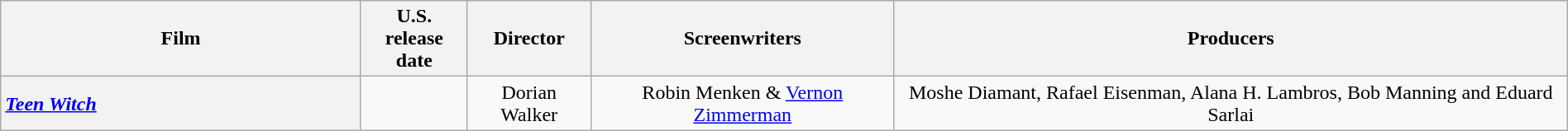<table class="wikitable plainrowheaders" style="text-align:center" width=100%>
<tr>
<th scope="col" style="width:23%;">Film</th>
<th scope="col">U.S. <br>release date</th>
<th scope="col">Director</th>
<th scope="col">Screenwriters</th>
<th scope="col">Producers</th>
</tr>
<tr>
<th scope="row" style="text-align:left"><em><a href='#'>Teen Witch</a></em></th>
<td style="text-align:center"></td>
<td>Dorian Walker</td>
<td>Robin Menken & <a href='#'>Vernon Zimmerman</a></td>
<td>Moshe Diamant, Rafael Eisenman, Alana H. Lambros, Bob Manning and Eduard Sarlai</td>
</tr>
</table>
